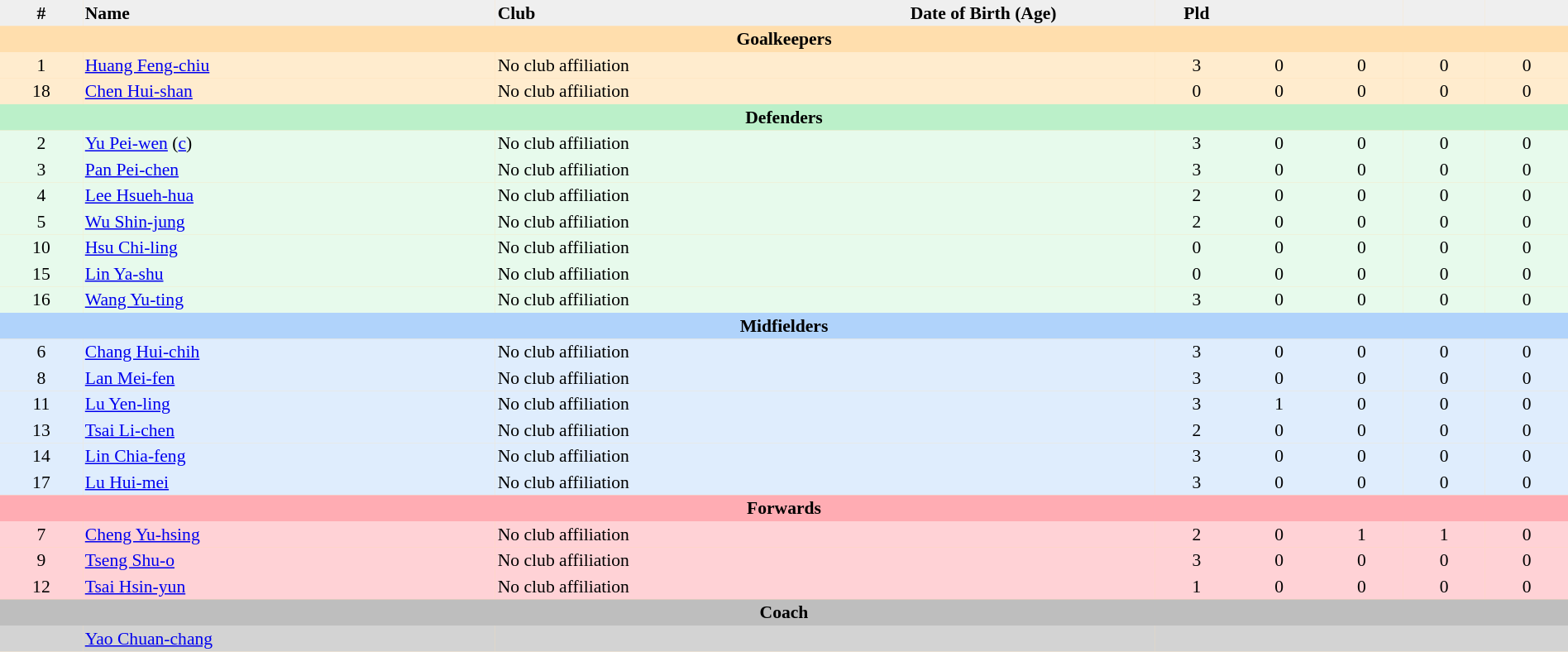<table border=0 cellpadding=2 cellspacing=0 bgcolor=#FFDEAD style="text-align:center; font-size:90%;" width=100%>
<tr bgcolor=#EFEFEF>
<th width=5%>#</th>
<th width=25% align=left>Name</th>
<th width=25% align=left>Club</th>
<th width=15% align=left>Date of Birth (Age)</th>
<th width=5%>Pld</th>
<th width=5%></th>
<th width=5%></th>
<th width=5%></th>
<th width=5%></th>
</tr>
<tr>
<th colspan=9 bgcolor=#FFDEAD>Goalkeepers</th>
</tr>
<tr bgcolor=#FFECCE>
<td>1</td>
<td align=left><a href='#'>Huang Feng-chiu</a></td>
<td align=left>No club affiliation</td>
<td align=left></td>
<td>3</td>
<td>0</td>
<td>0</td>
<td>0</td>
<td>0</td>
</tr>
<tr bgcolor=#FFECCE>
<td>18</td>
<td align=left><a href='#'>Chen Hui-shan</a></td>
<td align=left>No club affiliation</td>
<td align=left></td>
<td>0</td>
<td>0</td>
<td>0</td>
<td>0</td>
<td>0</td>
</tr>
<tr>
<th colspan=9 bgcolor=#BBF0C9>Defenders</th>
</tr>
<tr bgcolor=#E7FAEC>
<td>2</td>
<td align=left><a href='#'>Yu Pei-wen</a> (<a href='#'>c</a>)</td>
<td align=left>No club affiliation</td>
<td align=left></td>
<td>3</td>
<td>0</td>
<td>0</td>
<td>0</td>
<td>0</td>
</tr>
<tr bgcolor=#E7FAEC>
<td>3</td>
<td align=left><a href='#'>Pan Pei-chen</a></td>
<td align=left>No club affiliation</td>
<td align=left></td>
<td>3</td>
<td>0</td>
<td>0</td>
<td>0</td>
<td>0</td>
</tr>
<tr bgcolor=#E7FAEC>
<td>4</td>
<td align=left><a href='#'>Lee Hsueh-hua</a></td>
<td align=left>No club affiliation</td>
<td align=left></td>
<td>2</td>
<td>0</td>
<td>0</td>
<td>0</td>
<td>0</td>
</tr>
<tr bgcolor=#E7FAEC>
<td>5</td>
<td align=left><a href='#'>Wu Shin-jung</a></td>
<td align=left>No club affiliation</td>
<td align=left></td>
<td>2</td>
<td>0</td>
<td>0</td>
<td>0</td>
<td>0</td>
</tr>
<tr bgcolor=#E7FAEC>
<td>10</td>
<td align=left><a href='#'>Hsu Chi-ling</a></td>
<td align=left>No club affiliation</td>
<td align=left></td>
<td>0</td>
<td>0</td>
<td>0</td>
<td>0</td>
<td>0</td>
</tr>
<tr bgcolor=#E7FAEC>
<td>15</td>
<td align=left><a href='#'>Lin Ya-shu</a></td>
<td align=left>No club affiliation</td>
<td align=left></td>
<td>0</td>
<td>0</td>
<td>0</td>
<td>0</td>
<td>0</td>
</tr>
<tr bgcolor=#E7FAEC>
<td>16</td>
<td align=left><a href='#'>Wang Yu-ting</a></td>
<td align=left>No club affiliation</td>
<td align=left></td>
<td>3</td>
<td>0</td>
<td>0</td>
<td>0</td>
<td>0</td>
</tr>
<tr>
<th colspan=9 bgcolor=#B0D3FB>Midfielders</th>
</tr>
<tr bgcolor=#DFEDFD>
<td>6</td>
<td align=left><a href='#'>Chang Hui-chih</a></td>
<td align=left>No club affiliation</td>
<td align=left></td>
<td>3</td>
<td>0</td>
<td>0</td>
<td>0</td>
<td>0</td>
</tr>
<tr bgcolor=#DFEDFD>
<td>8</td>
<td align=left><a href='#'>Lan Mei-fen</a></td>
<td align=left>No club affiliation</td>
<td align=left></td>
<td>3</td>
<td>0</td>
<td>0</td>
<td>0</td>
<td>0</td>
</tr>
<tr bgcolor=#DFEDFD>
<td>11</td>
<td align=left><a href='#'>Lu Yen-ling</a></td>
<td align=left>No club affiliation</td>
<td align=left></td>
<td>3</td>
<td>1</td>
<td>0</td>
<td>0</td>
<td>0</td>
</tr>
<tr bgcolor=#DFEDFD>
<td>13</td>
<td align=left><a href='#'>Tsai Li-chen</a></td>
<td align=left>No club affiliation</td>
<td align=left></td>
<td>2</td>
<td>0</td>
<td>0</td>
<td>0</td>
<td>0</td>
</tr>
<tr bgcolor=#DFEDFD>
<td>14</td>
<td align=left><a href='#'>Lin Chia-feng</a></td>
<td align=left>No club affiliation</td>
<td align=left></td>
<td>3</td>
<td>0</td>
<td>0</td>
<td>0</td>
<td>0</td>
</tr>
<tr bgcolor=#DFEDFD>
<td>17</td>
<td align=left><a href='#'>Lu Hui-mei</a></td>
<td align=left>No club affiliation</td>
<td align=left></td>
<td>3</td>
<td>0</td>
<td>0</td>
<td>0</td>
<td>0</td>
</tr>
<tr>
<th colspan=9 bgcolor=#FFACB3>Forwards</th>
</tr>
<tr bgcolor=#FFD2D6>
<td>7</td>
<td align=left><a href='#'>Cheng Yu-hsing</a></td>
<td align=left>No club affiliation</td>
<td align=left></td>
<td>2</td>
<td>0</td>
<td>1</td>
<td>1</td>
<td>0</td>
</tr>
<tr bgcolor=#FFD2D6>
<td>9</td>
<td align=left><a href='#'>Tseng Shu-o</a></td>
<td align=left>No club affiliation</td>
<td align=left></td>
<td>3</td>
<td>0</td>
<td>0</td>
<td>0</td>
<td>0</td>
</tr>
<tr bgcolor=#FFD2D6>
<td>12</td>
<td align=left><a href='#'>Tsai Hsin-yun</a></td>
<td align=left>No club affiliation</td>
<td align=left></td>
<td>1</td>
<td>0</td>
<td>0</td>
<td>0</td>
<td>0</td>
</tr>
<tr>
<th colspan=9 bgcolor=#BEBEBE>Coach</th>
</tr>
<tr bgcolor=#D3D3D3>
<td></td>
<td align=left> <a href='#'>Yao Chuan-chang</a></td>
<td></td>
<td align=left></td>
<td colspan=5></td>
</tr>
</table>
